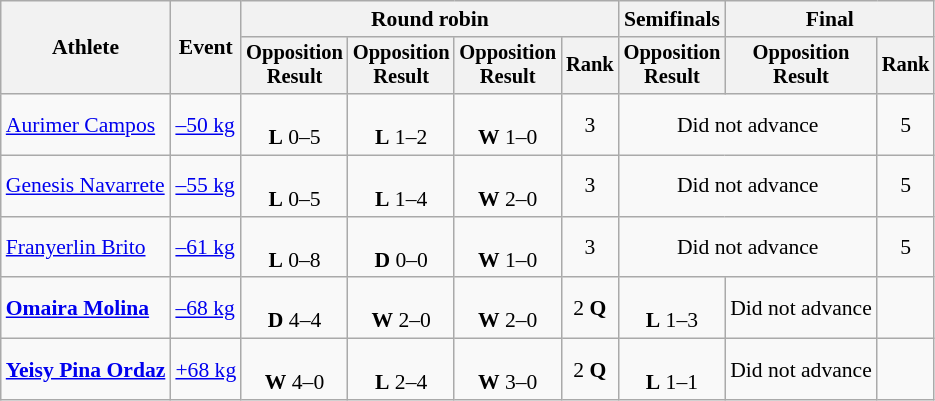<table class="wikitable" border="1" style="font-size:90%">
<tr>
<th rowspan=2>Athlete</th>
<th rowspan=2>Event</th>
<th colspan=4>Round robin</th>
<th>Semifinals</th>
<th colspan=2>Final</th>
</tr>
<tr style="font-size:95%">
<th>Opposition<br>Result</th>
<th>Opposition<br>Result</th>
<th>Opposition<br>Result</th>
<th>Rank</th>
<th>Opposition<br>Result</th>
<th>Opposition<br>Result</th>
<th>Rank</th>
</tr>
<tr align=center>
<td align=left><a href='#'>Aurimer Campos</a></td>
<td align=left><a href='#'>–50 kg</a></td>
<td><br><strong>L</strong> 0–5</td>
<td><br><strong>L</strong> 1–2</td>
<td><br><strong>W</strong> 1–0</td>
<td>3</td>
<td colspan=2>Did not advance</td>
<td>5</td>
</tr>
<tr align=center>
<td align=left><a href='#'>Genesis Navarrete</a></td>
<td align=left><a href='#'>–55 kg</a></td>
<td><br><strong>L</strong> 0–5</td>
<td><br><strong>L</strong> 1–4</td>
<td><br><strong>W</strong> 2–0</td>
<td>3</td>
<td colspan=2>Did not advance</td>
<td>5</td>
</tr>
<tr align=center>
<td align=left><a href='#'>Franyerlin Brito</a></td>
<td align=left><a href='#'>–61 kg</a></td>
<td><br><strong>L</strong> 0–8</td>
<td><br><strong>D</strong> 0–0</td>
<td><br><strong>W</strong> 1–0</td>
<td>3</td>
<td colspan=2>Did not advance</td>
<td>5</td>
</tr>
<tr align=center>
<td align=left><strong><a href='#'>Omaira Molina</a></strong></td>
<td align=left><a href='#'>–68 kg</a></td>
<td><br><strong>D</strong> 4–4</td>
<td><br><strong>W</strong> 2–0</td>
<td><br><strong>W</strong> 2–0</td>
<td>2 <strong>Q</strong></td>
<td><br><strong>L</strong> 1–3</td>
<td>Did not advance</td>
<td></td>
</tr>
<tr align=center>
<td align=left><strong><a href='#'>Yeisy Pina Ordaz</a></strong></td>
<td align=left><a href='#'>+68 kg</a></td>
<td><br><strong>W</strong> 4–0</td>
<td><br><strong>L</strong> 2–4</td>
<td><br><strong>W</strong> 3–0</td>
<td>2 <strong>Q</strong></td>
<td><br><strong>L</strong> 1–1</td>
<td>Did not advance</td>
<td></td>
</tr>
</table>
